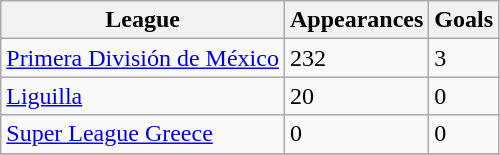<table class="wikitable">
<tr>
<th>League</th>
<th>Appearances</th>
<th>Goals</th>
</tr>
<tr>
<td><a href='#'>Primera División de México</a></td>
<td>   232</td>
<td> 3</td>
</tr>
<tr>
<td><a href='#'>Liguilla</a></td>
<td>   20</td>
<td> 0</td>
</tr>
<tr>
<td><a href='#'>Super League Greece</a></td>
<td>   0</td>
<td> 0</td>
</tr>
<tr>
</tr>
</table>
